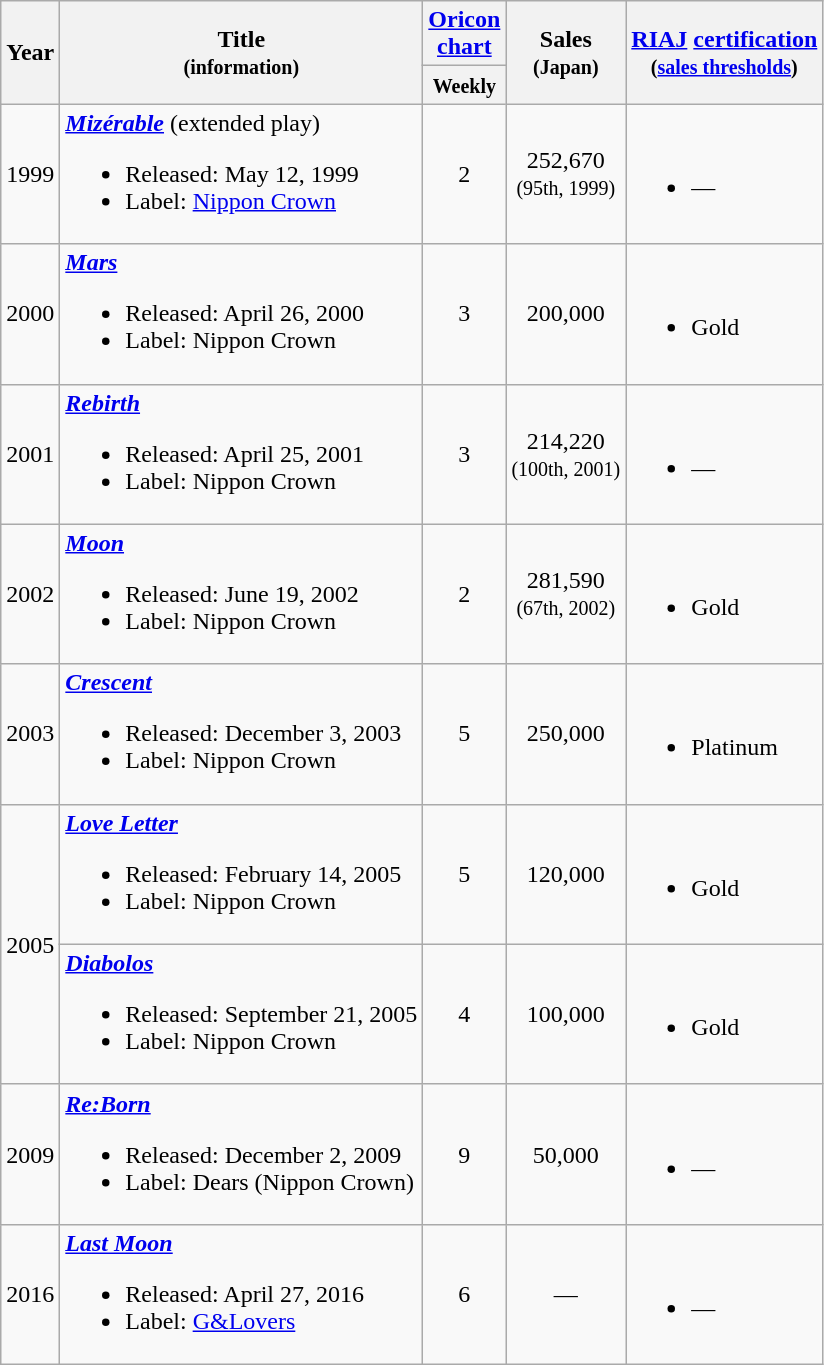<table class="wikitable">
<tr>
<th rowspan="2">Year</th>
<th rowspan="2">Title<br><small>(information)</small><br></th>
<th><a href='#'>Oricon chart</a><br></th>
<th rowspan="2">Sales<br><small>(Japan)</small><br></th>
<th rowspan="2"><a href='#'>RIAJ</a> <a href='#'>certification</a><br><small>(<a href='#'>sales thresholds</a>)</small></th>
</tr>
<tr>
<th style="width:30px;"><small>Weekly</small></th>
</tr>
<tr>
<td>1999</td>
<td><strong><em><a href='#'>Mizérable</a></em></strong> (extended play)<br><ul><li>Released: May 12, 1999</li><li>Label: <a href='#'>Nippon Crown</a></li></ul></td>
<td style="text-align:center;">2</td>
<td style="text-align:center;">252,670<br><small>(95th, 1999)</small><br></td>
<td><br><ul><li>—</li></ul></td>
</tr>
<tr>
<td>2000</td>
<td><strong><em><a href='#'>Mars</a></em></strong><br><ul><li>Released: April 26, 2000</li><li>Label: Nippon Crown</li></ul></td>
<td style="text-align:center;">3</td>
<td style="text-align:center;">200,000</td>
<td><br><ul><li>Gold</li></ul></td>
</tr>
<tr>
<td>2001</td>
<td><strong><em><a href='#'>Rebirth</a></em></strong><br><ul><li>Released: April 25, 2001</li><li>Label: Nippon Crown</li></ul></td>
<td style="text-align:center;">3</td>
<td style="text-align:center;">214,220<br><small>(100th, 2001)</small><br></td>
<td><br><ul><li>—</li></ul></td>
</tr>
<tr>
<td>2002</td>
<td><strong><em><a href='#'>Moon</a></em></strong><br><ul><li>Released: June 19, 2002</li><li>Label: Nippon Crown</li></ul></td>
<td style="text-align:center;">2</td>
<td style="text-align:center;">281,590<br><small>(67th, 2002)</small><br></td>
<td><br><ul><li>Gold</li></ul></td>
</tr>
<tr>
<td>2003</td>
<td><strong><em><a href='#'>Crescent</a></em></strong><br><ul><li>Released: December 3, 2003</li><li>Label: Nippon Crown</li></ul></td>
<td style="text-align:center;">5</td>
<td style="text-align:center;">250,000</td>
<td><br><ul><li>Platinum</li></ul></td>
</tr>
<tr>
<td rowspan="2">2005</td>
<td><strong><em><a href='#'>Love Letter</a></em></strong><br><ul><li>Released: February 14, 2005</li><li>Label: Nippon Crown</li></ul></td>
<td style="text-align:center;">5</td>
<td style="text-align:center;">120,000</td>
<td><br><ul><li>Gold</li></ul></td>
</tr>
<tr>
<td><strong><em><a href='#'>Diabolos</a></em></strong><br><ul><li>Released: September 21, 2005</li><li>Label: Nippon Crown</li></ul></td>
<td style="text-align:center;">4</td>
<td style="text-align:center;">100,000</td>
<td><br><ul><li>Gold</li></ul></td>
</tr>
<tr>
<td>2009</td>
<td><strong><em><a href='#'>Re:Born</a></em></strong><br><ul><li>Released: December 2, 2009</li><li>Label: Dears (Nippon Crown)</li></ul></td>
<td style="text-align:center;">9</td>
<td style="text-align:center;">50,000</td>
<td><br><ul><li>—</li></ul></td>
</tr>
<tr>
<td>2016</td>
<td><strong><em><a href='#'>Last Moon</a></em></strong><br><ul><li>Released: April 27, 2016</li><li>Label: <a href='#'>G&Lovers</a></li></ul></td>
<td style="text-align:center;">6</td>
<td style="text-align:center;">—</td>
<td><br><ul><li>—</li></ul></td>
</tr>
</table>
